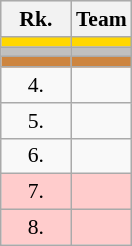<table class="wikitable" style="border:1px solid #AAAAAA;font-size:90%">
<tr bgcolor="#E4E4E4">
<th style="border-bottom:1px solid #AAAAAA" width=40>Rk.</th>
<th style="border-bottom:1px solid #AAAAAA">Team</th>
</tr>
<tr style="background:#ffd700;">
<td align=center></td>
<td></td>
</tr>
<tr style="background:#c0c0c0;">
<td align=center></td>
<td></td>
</tr>
<tr style="background:#CD853F;">
<td align=center></td>
<td></td>
</tr>
<tr>
<td align=center>4.</td>
<td></td>
</tr>
<tr>
<td align=center>5.</td>
<td></td>
</tr>
<tr>
<td align=center>6.</td>
<td></td>
</tr>
<tr style="background:#ffcccc;">
<td align=center>7.</td>
<td></td>
</tr>
<tr style="background:#ffcccc;">
<td align=center>8.</td>
<td></td>
</tr>
</table>
